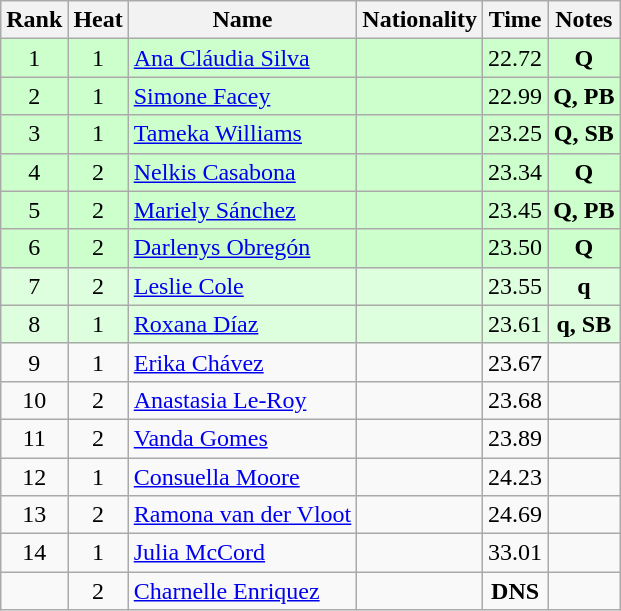<table class="wikitable sortable" style="text-align:center">
<tr>
<th>Rank</th>
<th>Heat</th>
<th>Name</th>
<th>Nationality</th>
<th>Time</th>
<th>Notes</th>
</tr>
<tr bgcolor=ccffcc>
<td>1</td>
<td>1</td>
<td align=left><a href='#'>Ana Cláudia Silva</a></td>
<td align=left></td>
<td>22.72</td>
<td><strong>Q</strong></td>
</tr>
<tr bgcolor=ccffcc>
<td>2</td>
<td>1</td>
<td align=left><a href='#'>Simone Facey</a></td>
<td align=left></td>
<td>22.99</td>
<td><strong>Q, PB</strong></td>
</tr>
<tr bgcolor=ccffcc>
<td>3</td>
<td>1</td>
<td align=left><a href='#'>Tameka Williams</a></td>
<td align=left></td>
<td>23.25</td>
<td><strong>Q, SB</strong></td>
</tr>
<tr bgcolor=ccffcc>
<td>4</td>
<td>2</td>
<td align=left><a href='#'>Nelkis Casabona</a></td>
<td align=left></td>
<td>23.34</td>
<td><strong>Q</strong></td>
</tr>
<tr bgcolor=ccffcc>
<td>5</td>
<td>2</td>
<td align=left><a href='#'>Mariely Sánchez</a></td>
<td align=left></td>
<td>23.45</td>
<td><strong>Q, PB</strong></td>
</tr>
<tr bgcolor=ccffcc>
<td>6</td>
<td>2</td>
<td align=left><a href='#'>Darlenys Obregón</a></td>
<td align=left></td>
<td>23.50</td>
<td><strong>Q</strong></td>
</tr>
<tr bgcolor=ddffdd>
<td>7</td>
<td>2</td>
<td align=left><a href='#'>Leslie Cole</a></td>
<td align=left></td>
<td>23.55</td>
<td><strong>q</strong></td>
</tr>
<tr bgcolor=ddffdd>
<td>8</td>
<td>1</td>
<td align=left><a href='#'>Roxana Díaz</a></td>
<td align=left></td>
<td>23.61</td>
<td><strong>q, SB</strong></td>
</tr>
<tr>
<td>9</td>
<td>1</td>
<td align=left><a href='#'>Erika Chávez</a></td>
<td align=left></td>
<td>23.67</td>
<td></td>
</tr>
<tr>
<td>10</td>
<td>2</td>
<td align=left><a href='#'>Anastasia Le-Roy</a></td>
<td align=left></td>
<td>23.68</td>
<td></td>
</tr>
<tr>
<td>11</td>
<td>2</td>
<td align=left><a href='#'>Vanda Gomes</a></td>
<td align=left></td>
<td>23.89</td>
<td></td>
</tr>
<tr>
<td>12</td>
<td>1</td>
<td align=left><a href='#'>Consuella Moore</a></td>
<td align=left></td>
<td>24.23</td>
<td></td>
</tr>
<tr>
<td>13</td>
<td>2</td>
<td align=left><a href='#'>Ramona van der Vloot</a></td>
<td align=left></td>
<td>24.69</td>
<td></td>
</tr>
<tr>
<td>14</td>
<td>1</td>
<td align=left><a href='#'>Julia McCord</a></td>
<td align=left></td>
<td>33.01</td>
<td></td>
</tr>
<tr>
<td></td>
<td>2</td>
<td align=left><a href='#'>Charnelle Enriquez</a></td>
<td align=left></td>
<td><strong>DNS</strong></td>
<td></td>
</tr>
</table>
